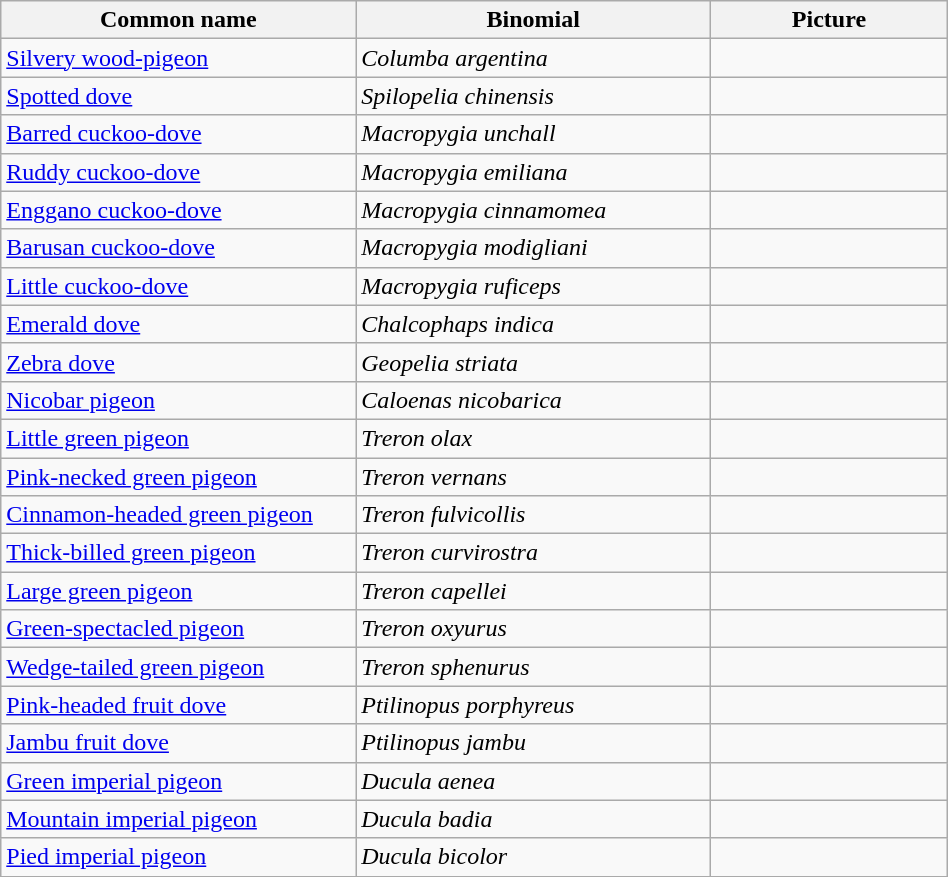<table width=50% class="wikitable">
<tr>
<th width=30%>Common name</th>
<th width=30%>Binomial</th>
<th width=20%>Picture</th>
</tr>
<tr>
<td><a href='#'>Silvery wood-pigeon</a></td>
<td><em>Columba argentina</em></td>
<td></td>
</tr>
<tr>
<td><a href='#'>Spotted dove</a></td>
<td><em>Spilopelia chinensis</em></td>
<td></td>
</tr>
<tr>
<td><a href='#'>Barred cuckoo-dove</a></td>
<td><em>Macropygia unchall</em></td>
<td></td>
</tr>
<tr>
<td><a href='#'>Ruddy cuckoo-dove</a></td>
<td><em>Macropygia emiliana</em></td>
<td></td>
</tr>
<tr>
<td><a href='#'>Enggano cuckoo-dove</a></td>
<td><em>Macropygia cinnamomea</em></td>
<td></td>
</tr>
<tr>
<td><a href='#'>Barusan cuckoo-dove</a></td>
<td><em>Macropygia modigliani</em></td>
<td></td>
</tr>
<tr>
<td><a href='#'>Little cuckoo-dove</a></td>
<td><em>Macropygia ruficeps</em></td>
<td></td>
</tr>
<tr>
<td><a href='#'>Emerald dove</a></td>
<td><em>Chalcophaps indica</em></td>
<td></td>
</tr>
<tr>
<td><a href='#'>Zebra dove</a></td>
<td><em>Geopelia striata</em></td>
<td></td>
</tr>
<tr>
<td><a href='#'>Nicobar pigeon</a></td>
<td><em>Caloenas nicobarica</em></td>
<td></td>
</tr>
<tr>
<td><a href='#'>Little green pigeon</a></td>
<td><em>Treron olax</em></td>
<td></td>
</tr>
<tr>
<td><a href='#'>Pink-necked green pigeon</a></td>
<td><em>Treron vernans</em></td>
<td></td>
</tr>
<tr>
<td><a href='#'>Cinnamon-headed green pigeon</a></td>
<td><em>Treron fulvicollis</em></td>
<td></td>
</tr>
<tr>
<td><a href='#'>Thick-billed green pigeon</a></td>
<td><em>Treron curvirostra</em></td>
<td></td>
</tr>
<tr>
<td><a href='#'>Large green pigeon</a></td>
<td><em>Treron capellei</em></td>
<td></td>
</tr>
<tr>
<td><a href='#'>Green-spectacled pigeon</a></td>
<td><em>Treron oxyurus</em></td>
<td></td>
</tr>
<tr>
<td><a href='#'>Wedge-tailed green pigeon</a></td>
<td><em>Treron sphenurus</em></td>
<td></td>
</tr>
<tr>
<td><a href='#'>Pink-headed fruit dove</a></td>
<td><em>Ptilinopus porphyreus</em></td>
<td></td>
</tr>
<tr>
<td><a href='#'>Jambu fruit dove</a></td>
<td><em>Ptilinopus jambu</em></td>
<td></td>
</tr>
<tr>
<td><a href='#'>Green imperial pigeon</a></td>
<td><em>Ducula aenea</em></td>
<td></td>
</tr>
<tr>
<td><a href='#'>Mountain imperial pigeon</a></td>
<td><em>Ducula badia</em></td>
<td></td>
</tr>
<tr>
<td><a href='#'>Pied imperial pigeon</a></td>
<td><em>Ducula bicolor</em></td>
<td></td>
</tr>
</table>
